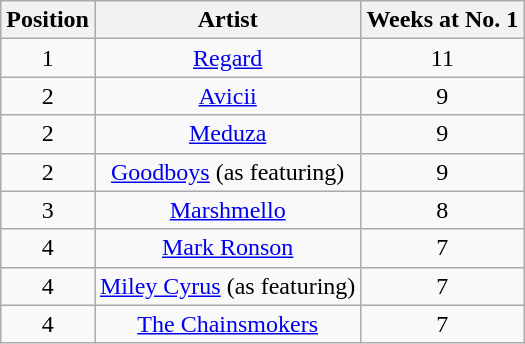<table class="wikitable">
<tr>
<th style="text-align: center;">Position</th>
<th style="text-align: center;">Artist</th>
<th style="text-align: center;">Weeks at No. 1</th>
</tr>
<tr>
<td style="text-align: center;">1</td>
<td style="text-align: center;"><a href='#'>Regard</a></td>
<td style="text-align: center;">11</td>
</tr>
<tr>
<td style="text-align: center;">2</td>
<td style="text-align: center;"><a href='#'>Avicii</a></td>
<td style="text-align: center;">9</td>
</tr>
<tr>
<td style="text-align: center;">2</td>
<td style="text-align: center;"><a href='#'>Meduza</a></td>
<td style="text-align: center;">9</td>
</tr>
<tr>
<td style="text-align: center;">2</td>
<td style="text-align: center;"><a href='#'>Goodboys</a> (as featuring)</td>
<td style="text-align: center;">9</td>
</tr>
<tr>
<td style="text-align: center;">3</td>
<td style="text-align: center;"><a href='#'>Marshmello</a></td>
<td style="text-align: center;">8</td>
</tr>
<tr>
<td style="text-align: center;">4</td>
<td style="text-align: center;"><a href='#'>Mark Ronson</a></td>
<td style="text-align: center;">7</td>
</tr>
<tr>
<td style="text-align: center;">4</td>
<td style="text-align: center;"><a href='#'>Miley Cyrus</a> (as featuring)</td>
<td style="text-align: center;">7</td>
</tr>
<tr>
<td style="text-align: center;">4</td>
<td style="text-align: center;"><a href='#'>The Chainsmokers</a></td>
<td style="text-align: center;">7</td>
</tr>
</table>
